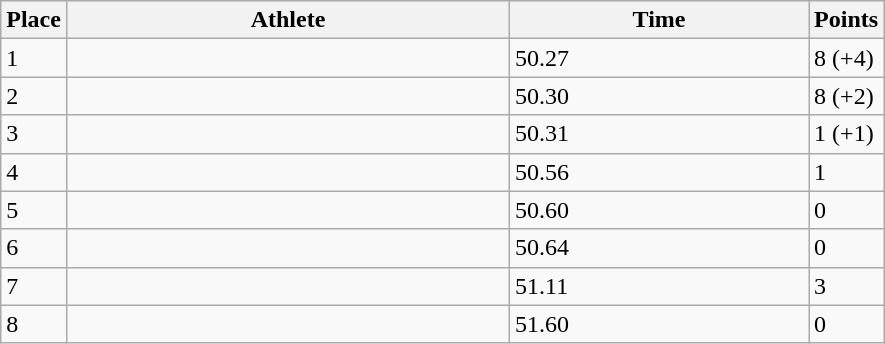<table class="wikitable sortable">
<tr>
<th>Place</th>
<th style="width:18em">Athlete</th>
<th style="width:12em">Time</th>
<th>Points</th>
</tr>
<tr>
<td>1</td>
<td></td>
<td>50.27</td>
<td>8 (+4)</td>
</tr>
<tr>
<td>2</td>
<td></td>
<td>50.30</td>
<td>8 (+2)</td>
</tr>
<tr>
<td>3</td>
<td></td>
<td>50.31</td>
<td>1 (+1)</td>
</tr>
<tr>
<td>4</td>
<td></td>
<td>50.56</td>
<td>1</td>
</tr>
<tr>
<td>5</td>
<td></td>
<td>50.60</td>
<td>0</td>
</tr>
<tr>
<td>6</td>
<td></td>
<td>50.64</td>
<td>0</td>
</tr>
<tr>
<td>7</td>
<td></td>
<td>51.11</td>
<td>3</td>
</tr>
<tr>
<td>8</td>
<td></td>
<td>51.60</td>
<td>0</td>
</tr>
</table>
